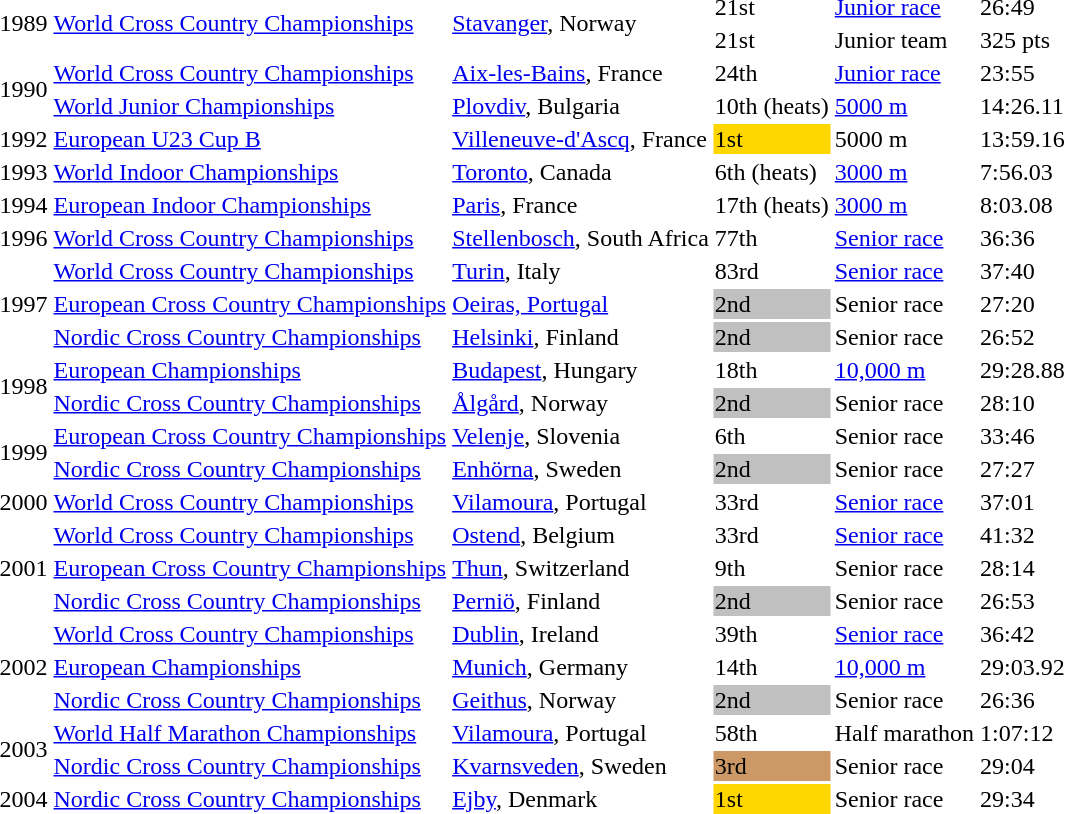<table>
<tr>
<td rowspan=2>1989</td>
<td rowspan=2><a href='#'>World Cross Country Championships</a></td>
<td rowspan=2><a href='#'>Stavanger</a>, Norway</td>
<td>21st</td>
<td><a href='#'>Junior race</a></td>
<td>26:49</td>
</tr>
<tr>
<td>21st</td>
<td>Junior team</td>
<td>325 pts</td>
</tr>
<tr>
<td rowspan=2>1990</td>
<td><a href='#'>World Cross Country Championships</a></td>
<td><a href='#'>Aix-les-Bains</a>, France</td>
<td>24th</td>
<td><a href='#'>Junior race</a></td>
<td>23:55</td>
</tr>
<tr>
<td><a href='#'>World Junior Championships</a></td>
<td><a href='#'>Plovdiv</a>, Bulgaria</td>
<td>10th (heats)</td>
<td><a href='#'>5000 m</a></td>
<td>14:26.11</td>
</tr>
<tr>
<td>1992</td>
<td><a href='#'>European U23 Cup B</a></td>
<td><a href='#'>Villeneuve-d'Ascq</a>, France</td>
<td bgcolor=gold>1st</td>
<td>5000 m</td>
<td>13:59.16</td>
</tr>
<tr>
<td>1993</td>
<td><a href='#'>World Indoor Championships</a></td>
<td><a href='#'>Toronto</a>, Canada</td>
<td>6th (heats)</td>
<td><a href='#'>3000 m</a></td>
<td>7:56.03</td>
</tr>
<tr>
<td>1994</td>
<td><a href='#'>European Indoor Championships</a></td>
<td><a href='#'>Paris</a>, France</td>
<td>17th (heats)</td>
<td><a href='#'>3000 m</a></td>
<td>8:03.08</td>
</tr>
<tr>
<td>1996</td>
<td><a href='#'>World Cross Country Championships</a></td>
<td><a href='#'>Stellenbosch</a>, South Africa</td>
<td>77th</td>
<td><a href='#'>Senior race</a></td>
<td>36:36</td>
</tr>
<tr>
<td rowspan=3>1997</td>
<td><a href='#'>World Cross Country Championships</a></td>
<td><a href='#'>Turin</a>, Italy</td>
<td>83rd</td>
<td><a href='#'>Senior race</a></td>
<td>37:40</td>
</tr>
<tr>
<td><a href='#'>European Cross Country Championships</a></td>
<td><a href='#'>Oeiras, Portugal</a></td>
<td bgcolor=silver>2nd</td>
<td>Senior race</td>
<td>27:20</td>
</tr>
<tr>
<td><a href='#'>Nordic Cross Country Championships</a></td>
<td><a href='#'>Helsinki</a>, Finland</td>
<td bgcolor=silver>2nd</td>
<td>Senior race</td>
<td>26:52</td>
</tr>
<tr>
<td rowspan=2>1998</td>
<td><a href='#'>European Championships</a></td>
<td><a href='#'>Budapest</a>, Hungary</td>
<td>18th</td>
<td><a href='#'>10,000 m</a></td>
<td>29:28.88</td>
</tr>
<tr>
<td><a href='#'>Nordic Cross Country Championships</a></td>
<td><a href='#'>Ålgård</a>, Norway</td>
<td bgcolor=silver>2nd</td>
<td>Senior race</td>
<td>28:10</td>
</tr>
<tr>
<td rowspan=2>1999</td>
<td><a href='#'>European Cross Country Championships</a></td>
<td><a href='#'>Velenje</a>, Slovenia</td>
<td>6th</td>
<td>Senior race</td>
<td>33:46</td>
</tr>
<tr>
<td><a href='#'>Nordic Cross Country Championships</a></td>
<td><a href='#'>Enhörna</a>, Sweden</td>
<td bgcolor=silver>2nd</td>
<td>Senior race</td>
<td>27:27</td>
</tr>
<tr>
<td>2000</td>
<td><a href='#'>World Cross Country Championships</a></td>
<td><a href='#'>Vilamoura</a>, Portugal</td>
<td>33rd</td>
<td><a href='#'>Senior race</a></td>
<td>37:01</td>
</tr>
<tr>
<td rowspan=3>2001</td>
<td><a href='#'>World Cross Country Championships</a></td>
<td><a href='#'>Ostend</a>, Belgium</td>
<td>33rd</td>
<td><a href='#'>Senior race</a></td>
<td>41:32</td>
</tr>
<tr>
<td><a href='#'>European Cross Country Championships</a></td>
<td><a href='#'>Thun</a>, Switzerland</td>
<td>9th</td>
<td>Senior race</td>
<td>28:14</td>
</tr>
<tr>
<td><a href='#'>Nordic Cross Country Championships</a></td>
<td><a href='#'>Perniö</a>, Finland</td>
<td bgcolor=silver>2nd</td>
<td>Senior race</td>
<td>26:53</td>
</tr>
<tr>
<td rowspan=3>2002</td>
<td><a href='#'>World Cross Country Championships</a></td>
<td><a href='#'>Dublin</a>, Ireland</td>
<td>39th</td>
<td><a href='#'>Senior race</a></td>
<td>36:42</td>
</tr>
<tr>
<td><a href='#'>European Championships</a></td>
<td><a href='#'>Munich</a>, Germany</td>
<td>14th</td>
<td><a href='#'>10,000 m</a></td>
<td>29:03.92</td>
</tr>
<tr>
<td><a href='#'>Nordic Cross Country Championships</a></td>
<td><a href='#'>Geithus</a>, Norway</td>
<td bgcolor=silver>2nd</td>
<td>Senior race</td>
<td>26:36</td>
</tr>
<tr>
<td rowspan=2>2003</td>
<td><a href='#'>World Half Marathon Championships</a></td>
<td><a href='#'>Vilamoura</a>, Portugal</td>
<td>58th</td>
<td>Half marathon</td>
<td>1:07:12</td>
</tr>
<tr>
<td><a href='#'>Nordic Cross Country Championships</a></td>
<td><a href='#'>Kvarnsveden</a>, Sweden</td>
<td bgcolor=cc9966>3rd</td>
<td>Senior race</td>
<td>29:04</td>
</tr>
<tr>
<td>2004</td>
<td><a href='#'>Nordic Cross Country Championships</a></td>
<td><a href='#'>Ejby</a>, Denmark</td>
<td bgcolor=gold>1st</td>
<td>Senior race</td>
<td>29:34</td>
</tr>
</table>
